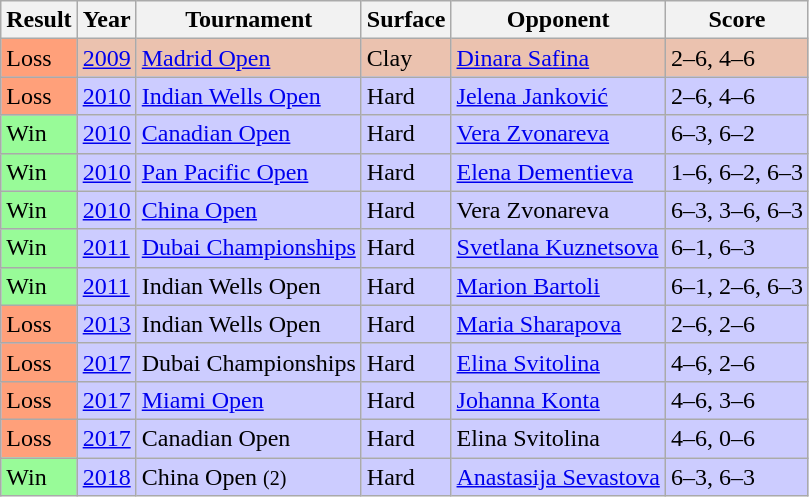<table class="sortable wikitable">
<tr>
<th>Result</th>
<th>Year</th>
<th>Tournament</th>
<th>Surface</th>
<th>Opponent</th>
<th>Score</th>
</tr>
<tr bgcolor=EBC2AF>
<td style="background:#ffa07a;">Loss</td>
<td><a href='#'>2009</a></td>
<td><a href='#'>Madrid Open</a></td>
<td>Clay</td>
<td> <a href='#'>Dinara Safina</a></td>
<td>2–6, 4–6</td>
</tr>
<tr bgcolor=CCCCFF>
<td style="background:#ffa07a;">Loss</td>
<td><a href='#'>2010</a></td>
<td><a href='#'>Indian Wells Open</a></td>
<td>Hard</td>
<td> <a href='#'>Jelena Janković</a></td>
<td>2–6, 4–6</td>
</tr>
<tr bgcolor=CCCCFF>
<td style="background:#98fb98;">Win</td>
<td><a href='#'>2010</a></td>
<td><a href='#'>Canadian Open</a></td>
<td>Hard</td>
<td> <a href='#'>Vera Zvonareva</a></td>
<td>6–3, 6–2</td>
</tr>
<tr bgcolor=CCCCFF>
<td style="background:#98fb98;">Win</td>
<td><a href='#'>2010</a></td>
<td><a href='#'>Pan Pacific Open</a></td>
<td>Hard</td>
<td> <a href='#'>Elena Dementieva</a></td>
<td>1–6, 6–2, 6–3</td>
</tr>
<tr bgcolor=CCCCFF>
<td style="background:#98fb98;">Win</td>
<td><a href='#'>2010</a></td>
<td><a href='#'>China Open</a></td>
<td>Hard</td>
<td> Vera Zvonareva</td>
<td>6–3, 3–6, 6–3</td>
</tr>
<tr bgcolor=CCCCFF>
<td style="background:#98fb98;">Win</td>
<td><a href='#'>2011</a></td>
<td><a href='#'>Dubai Championships</a></td>
<td>Hard</td>
<td> <a href='#'>Svetlana Kuznetsova</a></td>
<td>6–1, 6–3</td>
</tr>
<tr bgcolor=CCCCFF>
<td style="background:#98fb98;">Win</td>
<td><a href='#'>2011</a></td>
<td>Indian Wells Open</td>
<td>Hard</td>
<td> <a href='#'>Marion Bartoli</a></td>
<td>6–1, 2–6, 6–3</td>
</tr>
<tr bgcolor=CCCCFF>
<td style="background:#ffa07a;">Loss</td>
<td><a href='#'>2013</a></td>
<td>Indian Wells Open</td>
<td>Hard</td>
<td> <a href='#'>Maria Sharapova</a></td>
<td>2–6, 2–6</td>
</tr>
<tr bgcolor=CCCCFF>
<td style="background:#ffa07a;">Loss</td>
<td><a href='#'>2017</a></td>
<td>Dubai Championships</td>
<td>Hard</td>
<td> <a href='#'>Elina Svitolina</a></td>
<td>4–6, 2–6</td>
</tr>
<tr bgcolor=CCCCFF>
<td style="background:#ffa07a;">Loss</td>
<td><a href='#'>2017</a></td>
<td><a href='#'>Miami Open</a></td>
<td>Hard</td>
<td> <a href='#'>Johanna Konta</a></td>
<td>4–6, 3–6</td>
</tr>
<tr bgcolor=CCCCFF>
<td style="background:#ffa07a;">Loss</td>
<td><a href='#'>2017</a></td>
<td>Canadian Open</td>
<td>Hard</td>
<td> Elina Svitolina</td>
<td>4–6, 0–6</td>
</tr>
<tr bgcolor=CCCCFF>
<td style="background:#98fb98;">Win</td>
<td><a href='#'>2018</a></td>
<td>China Open <small>(2)</small></td>
<td>Hard</td>
<td> <a href='#'>Anastasija Sevastova</a></td>
<td>6–3, 6–3</td>
</tr>
</table>
